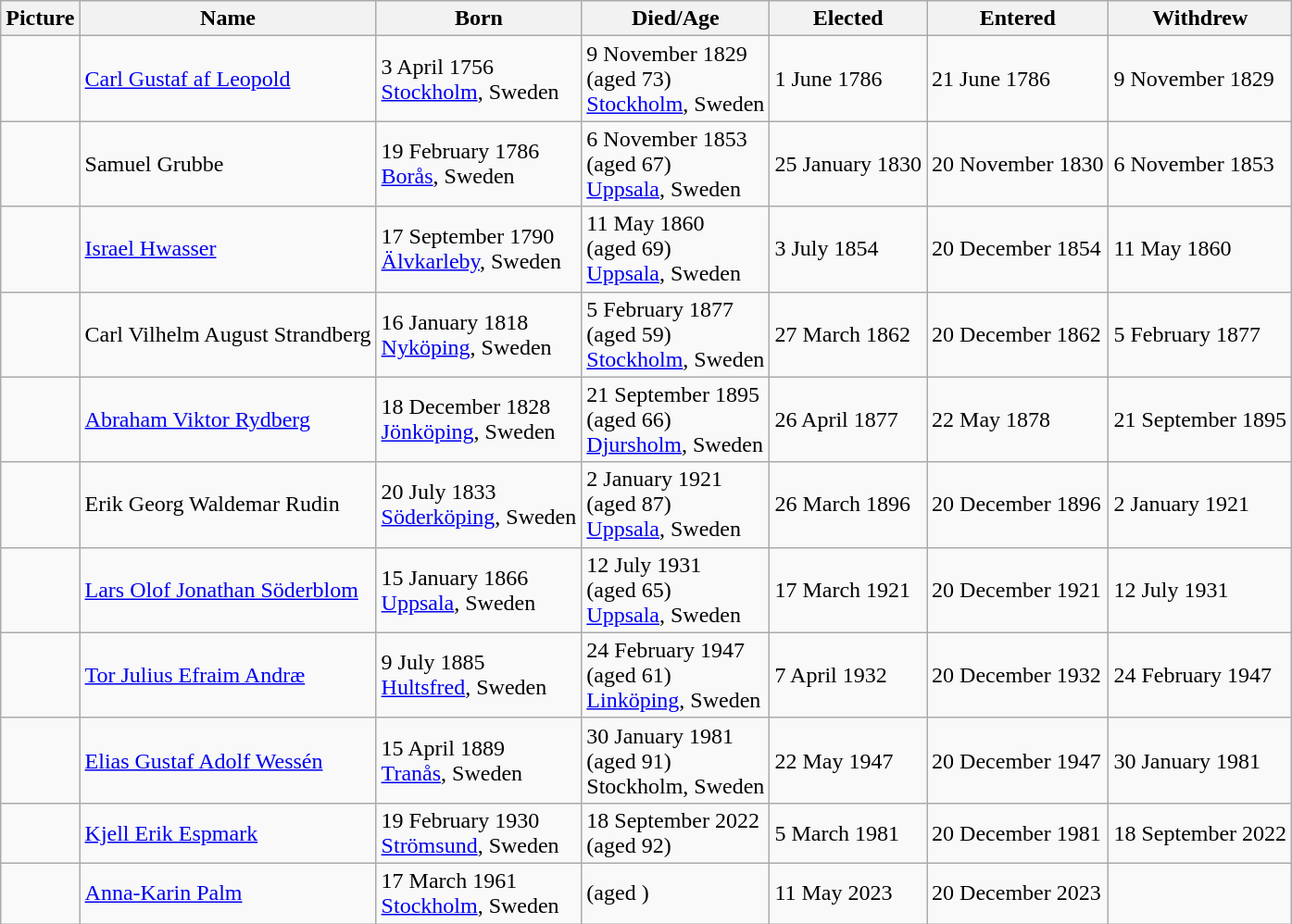<table class="wikitable sortable">
<tr>
<th>Picture</th>
<th>Name</th>
<th>Born</th>
<th>Died/Age</th>
<th>Elected</th>
<th>Entered</th>
<th>Withdrew</th>
</tr>
<tr>
<td></td>
<td><a href='#'>Carl Gustaf af Leopold</a></td>
<td>3 April 1756 <br> <a href='#'>Stockholm</a>, Sweden</td>
<td>9 November 1829 <br> (aged 73) <br> <a href='#'>Stockholm</a>, Sweden</td>
<td>1 June 1786</td>
<td>21 June 1786</td>
<td>9 November 1829</td>
</tr>
<tr>
<td></td>
<td>Samuel Grubbe</td>
<td>19 February 1786 <br> <a href='#'>Borås</a>, Sweden</td>
<td>6 November 1853 <br> (aged 67) <br> <a href='#'>Uppsala</a>, Sweden</td>
<td>25 January 1830</td>
<td>20 November 1830</td>
<td>6 November 1853</td>
</tr>
<tr>
<td></td>
<td><a href='#'>Israel Hwasser</a></td>
<td>17 September 1790 <br> <a href='#'>Älvkarleby</a>, Sweden</td>
<td>11 May 1860 <br> (aged 69) <br> <a href='#'>Uppsala</a>, Sweden</td>
<td>3 July 1854</td>
<td>20 December 1854</td>
<td>11 May 1860</td>
</tr>
<tr>
<td></td>
<td>Carl Vilhelm August Strandberg</td>
<td>16 January 1818 <br> <a href='#'>Nyköping</a>, Sweden</td>
<td>5 February 1877 <br> (aged 59) <br> <a href='#'>Stockholm</a>, Sweden</td>
<td>27 March 1862</td>
<td>20 December 1862</td>
<td>5 February 1877</td>
</tr>
<tr>
<td></td>
<td><a href='#'>Abraham Viktor Rydberg</a></td>
<td>18 December 1828 <br> <a href='#'>Jönköping</a>, Sweden</td>
<td>21 September 1895 <br> (aged 66) <br> <a href='#'>Djursholm</a>, Sweden</td>
<td>26 April 1877</td>
<td>22 May 1878</td>
<td>21 September 1895</td>
</tr>
<tr>
<td></td>
<td>Erik Georg Waldemar Rudin</td>
<td>20 July 1833 <br> <a href='#'>Söderköping</a>, Sweden</td>
<td>2 January 1921 <br> (aged 87) <br> <a href='#'>Uppsala</a>, Sweden</td>
<td>26 March 1896</td>
<td>20 December 1896</td>
<td>2 January 1921</td>
</tr>
<tr>
<td></td>
<td><a href='#'>Lars Olof Jonathan Söderblom</a></td>
<td>15 January 1866 <br> <a href='#'>Uppsala</a>, Sweden</td>
<td>12 July 1931 <br> (aged 65) <br> <a href='#'>Uppsala</a>, Sweden</td>
<td>17 March 1921</td>
<td>20 December 1921</td>
<td>12 July 1931</td>
</tr>
<tr>
<td></td>
<td><a href='#'>Tor Julius Efraim Andræ</a></td>
<td>9 July 1885 <br> <a href='#'>Hultsfred</a>, Sweden</td>
<td>24 February 1947 <br> (aged 61) <br> <a href='#'>Linköping</a>, Sweden</td>
<td>7 April 1932</td>
<td>20 December 1932</td>
<td>24 February 1947</td>
</tr>
<tr>
<td></td>
<td><a href='#'>Elias Gustaf Adolf Wessén</a></td>
<td>15 April 1889 <br> <a href='#'>Tranås</a>, Sweden</td>
<td>30 January 1981 <br> (aged 91) <br> Stockholm, Sweden</td>
<td>22 May 1947</td>
<td>20 December 1947</td>
<td>30 January 1981</td>
</tr>
<tr>
<td></td>
<td><a href='#'>Kjell Erik Espmark</a></td>
<td>19 February 1930 <br> <a href='#'>Strömsund</a>, Sweden</td>
<td>18 September 2022 <br> (aged 92)</td>
<td>5 March 1981</td>
<td>20 December 1981</td>
<td>18 September 2022</td>
</tr>
<tr>
<td></td>
<td><a href='#'>Anna-Karin Palm</a></td>
<td>17 March 1961 <br><a href='#'>Stockholm</a>, Sweden</td>
<td>(aged )</td>
<td>11 May 2023</td>
<td>20 December 2023</td>
<td></td>
</tr>
</table>
